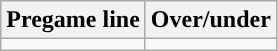<table class="wikitable">
<tr align="center">
<th>Pregame line</th>
<th>Over/under</th>
</tr>
<tr align="center">
<td></td>
<td></td>
</tr>
</table>
